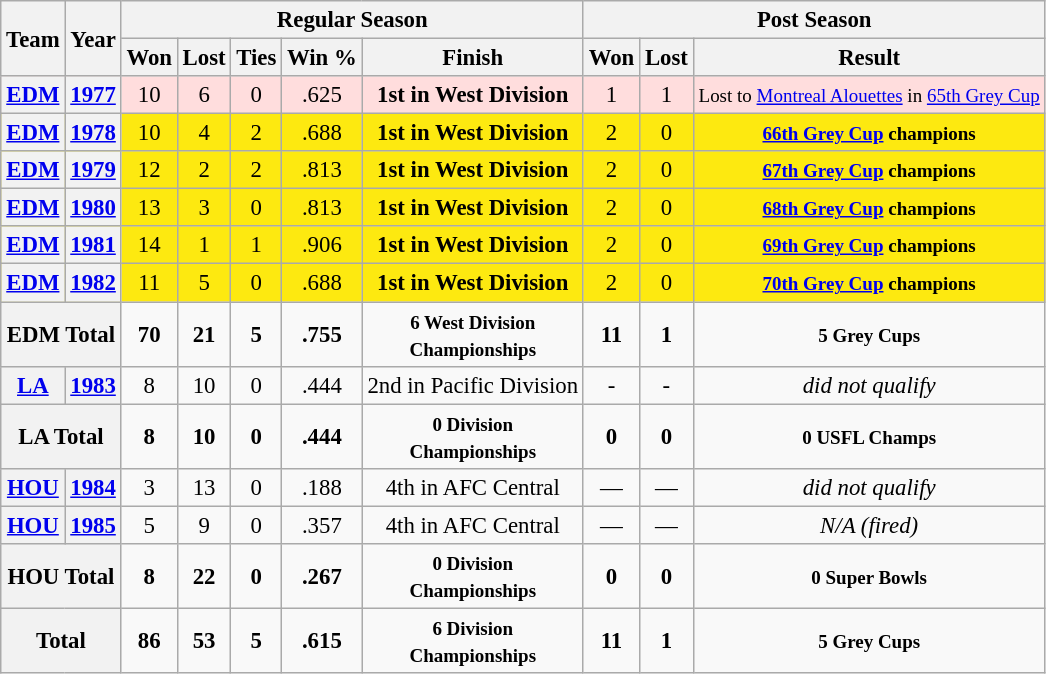<table class="wikitable" style="font-size: 95%; text-align:center;">
<tr>
<th rowspan="2">Team</th>
<th rowspan="2">Year</th>
<th colspan="5">Regular Season</th>
<th colspan="4">Post Season</th>
</tr>
<tr>
<th>Won</th>
<th>Lost</th>
<th>Ties</th>
<th>Win %</th>
<th>Finish</th>
<th>Won</th>
<th>Lost</th>
<th>Result</th>
</tr>
<tr style="background:#fdd;">
<th><a href='#'>EDM</a></th>
<th><a href='#'>1977</a></th>
<td>10</td>
<td>6</td>
<td>0</td>
<td>.625</td>
<td><strong>1st in West Division</strong></td>
<td>1</td>
<td>1</td>
<td><small>Lost to <a href='#'>Montreal Alouettes</a> in <a href='#'>65th Grey Cup</a></small></td>
</tr>
<tr ! style="background:#FDE910;">
<th><a href='#'>EDM</a></th>
<th><a href='#'>1978</a></th>
<td>10</td>
<td>4</td>
<td>2</td>
<td>.688</td>
<td><strong>1st in West Division</strong></td>
<td>2</td>
<td>0</td>
<td><small><strong><a href='#'>66th Grey Cup</a> champions</strong></small></td>
</tr>
<tr ! style="background:#FDE910;">
<th><a href='#'>EDM</a></th>
<th><a href='#'>1979</a></th>
<td>12</td>
<td>2</td>
<td>2</td>
<td>.813</td>
<td><strong>1st in West Division</strong></td>
<td>2</td>
<td>0</td>
<td><small><strong><a href='#'>67th Grey Cup</a> champions</strong></small></td>
</tr>
<tr ! style="background:#FDE910;">
<th><a href='#'>EDM</a></th>
<th><a href='#'>1980</a></th>
<td>13</td>
<td>3</td>
<td>0</td>
<td>.813</td>
<td><strong>1st in West Division</strong></td>
<td>2</td>
<td>0</td>
<td><small><strong><a href='#'>68th Grey Cup</a> champions</strong></small></td>
</tr>
<tr ! style="background:#FDE910;">
<th><a href='#'>EDM</a></th>
<th><a href='#'>1981</a></th>
<td>14</td>
<td>1</td>
<td>1</td>
<td>.906</td>
<td><strong>1st in West Division</strong></td>
<td>2</td>
<td>0</td>
<td><small><strong><a href='#'>69th Grey Cup</a> champions</strong></small></td>
</tr>
<tr ! style="background:#FDE910;">
<th><a href='#'>EDM</a></th>
<th><a href='#'>1982</a></th>
<td>11</td>
<td>5</td>
<td>0</td>
<td>.688</td>
<td><strong>1st in West Division</strong></td>
<td>2</td>
<td>0</td>
<td><small><strong><a href='#'>70th Grey Cup</a> champions</strong></small></td>
</tr>
<tr>
<th colspan="2"><strong>EDM Total</strong></th>
<td><strong>70</strong></td>
<td><strong>21</strong></td>
<td><strong>5</strong></td>
<td><strong>.755</strong></td>
<td><small><strong>6 West Division<br>Championships</strong></small></td>
<td><strong>11</strong></td>
<td><strong>1</strong></td>
<td><small><strong>5 Grey Cups</strong></small></td>
</tr>
<tr>
<th><a href='#'>LA</a></th>
<th><a href='#'>1983</a></th>
<td>8</td>
<td>10</td>
<td>0</td>
<td>.444</td>
<td>2nd in Pacific Division</td>
<td>-</td>
<td>-</td>
<td><em>did not qualify</em></td>
</tr>
<tr>
<th colspan="2"><strong>LA Total</strong></th>
<td><strong>8</strong></td>
<td><strong>10</strong></td>
<td><strong>0</strong></td>
<td><strong>.444</strong></td>
<td><small><strong>0 Division<br>Championships</strong></small></td>
<td><strong>0</strong></td>
<td><strong>0</strong></td>
<td><small><strong>0 USFL Champs</strong></small></td>
</tr>
<tr>
<th><a href='#'>HOU</a></th>
<th><a href='#'>1984</a></th>
<td>3</td>
<td>13</td>
<td>0</td>
<td>.188</td>
<td>4th in AFC Central</td>
<td>—</td>
<td>—</td>
<td><em>did not qualify</em></td>
</tr>
<tr>
<th><a href='#'>HOU</a></th>
<th><a href='#'>1985</a></th>
<td>5</td>
<td>9</td>
<td>0</td>
<td>.357</td>
<td>4th in AFC Central</td>
<td>—</td>
<td>—</td>
<td><em>N/A (fired)</em></td>
</tr>
<tr>
<th colspan="2"><strong>HOU Total</strong></th>
<td><strong>8</strong></td>
<td><strong>22</strong></td>
<td><strong>0</strong></td>
<td><strong>.267</strong></td>
<td><small><strong>0 Division<br>Championships</strong></small></td>
<td><strong>0</strong></td>
<td><strong>0</strong></td>
<td><small><strong>0 Super Bowls</strong></small></td>
</tr>
<tr>
<th colspan="2"><strong>Total</strong></th>
<td><strong>86</strong></td>
<td><strong>53</strong></td>
<td><strong>5</strong></td>
<td><strong>.615</strong></td>
<td><small><strong>6 Division<br>Championships</strong></small></td>
<td><strong>11</strong></td>
<td><strong>1</strong></td>
<td><small><strong>5 Grey Cups</strong></small></td>
</tr>
</table>
